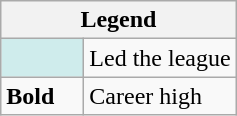<table class="wikitable mw-collapsible mw-collapsed">
<tr>
<th colspan="2">Legend</th>
</tr>
<tr>
<td style="background:#cfecec; width:3em;"></td>
<td>Led the league</td>
</tr>
<tr>
<td><strong>Bold</strong></td>
<td>Career high</td>
</tr>
</table>
